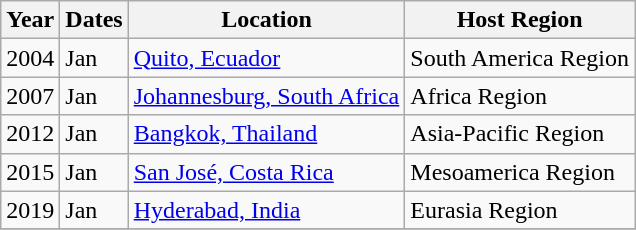<table class=wikitable>
<tr>
<th>Year</th>
<th>Dates</th>
<th>Location</th>
<th>Host Region</th>
</tr>
<tr>
<td>2004</td>
<td>Jan</td>
<td><a href='#'>Quito, Ecuador</a></td>
<td>South America Region</td>
</tr>
<tr>
<td>2007</td>
<td>Jan</td>
<td><a href='#'>Johannesburg, South Africa</a></td>
<td>Africa Region</td>
</tr>
<tr>
<td>2012</td>
<td>Jan</td>
<td><a href='#'>Bangkok, Thailand</a></td>
<td>Asia-Pacific Region</td>
</tr>
<tr>
<td>2015</td>
<td>Jan</td>
<td><a href='#'>San José, Costa Rica</a></td>
<td>Mesoamerica Region</td>
</tr>
<tr>
<td>2019</td>
<td>Jan</td>
<td><a href='#'>Hyderabad, India</a></td>
<td>Eurasia Region</td>
</tr>
<tr>
</tr>
</table>
